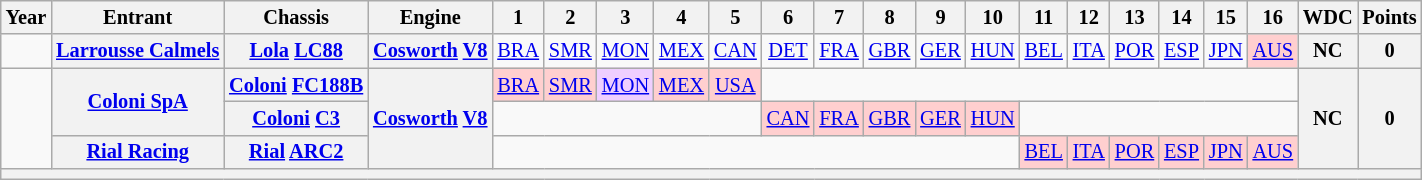<table class="wikitable" style="text-align:center; font-size:85%">
<tr>
<th>Year</th>
<th>Entrant</th>
<th>Chassis</th>
<th>Engine</th>
<th>1</th>
<th>2</th>
<th>3</th>
<th>4</th>
<th>5</th>
<th>6</th>
<th>7</th>
<th>8</th>
<th>9</th>
<th>10</th>
<th>11</th>
<th>12</th>
<th>13</th>
<th>14</th>
<th>15</th>
<th>16</th>
<th>WDC</th>
<th>Points</th>
</tr>
<tr>
<td></td>
<th nowrap><a href='#'>Larrousse Calmels</a></th>
<th nowrap><a href='#'>Lola</a> <a href='#'>LC88</a></th>
<th nowrap><a href='#'>Cosworth</a> <a href='#'>V8</a></th>
<td><a href='#'>BRA</a></td>
<td><a href='#'>SMR</a></td>
<td><a href='#'>MON</a></td>
<td><a href='#'>MEX</a></td>
<td><a href='#'>CAN</a></td>
<td><a href='#'>DET</a></td>
<td><a href='#'>FRA</a></td>
<td><a href='#'>GBR</a></td>
<td><a href='#'>GER</a></td>
<td><a href='#'>HUN</a></td>
<td><a href='#'>BEL</a></td>
<td><a href='#'>ITA</a></td>
<td><a href='#'>POR</a></td>
<td><a href='#'>ESP</a></td>
<td><a href='#'>JPN</a></td>
<td style="background:#FFCFCF;"><a href='#'>AUS</a><br></td>
<th>NC</th>
<th>0</th>
</tr>
<tr>
<td rowspan=3></td>
<th rowspan=2 nowrap><a href='#'>Coloni SpA</a></th>
<th nowrap><a href='#'>Coloni</a> <a href='#'>FC188B</a></th>
<th rowspan=3 nowrap><a href='#'>Cosworth</a> <a href='#'>V8</a></th>
<td style="background:#FFCFCF;"><a href='#'>BRA</a><br></td>
<td style="background:#FFCFCF;"><a href='#'>SMR</a><br></td>
<td style="background:#EFCFFF;"><a href='#'>MON</a><br></td>
<td style="background:#FFCFCF;"><a href='#'>MEX</a><br></td>
<td style="background:#FFCFCF;"><a href='#'>USA</a><br></td>
<td colspan=11></td>
<th rowspan=3>NC</th>
<th rowspan=3>0</th>
</tr>
<tr>
<th nowrap><a href='#'>Coloni</a> <a href='#'>C3</a></th>
<td colspan=5></td>
<td style="background:#FFCFCF;"><a href='#'>CAN</a><br></td>
<td style="background:#FFCFCF;"><a href='#'>FRA</a><br></td>
<td style="background:#FFCFCF;"><a href='#'>GBR</a><br></td>
<td style="background:#FFCFCF;"><a href='#'>GER</a><br></td>
<td style="background:#FFCFCF;"><a href='#'>HUN</a><br></td>
<td colspan=6></td>
</tr>
<tr>
<th nowrap><a href='#'>Rial Racing</a></th>
<th nowrap><a href='#'>Rial</a> <a href='#'>ARC2</a></th>
<td colspan=10></td>
<td style="background:#FFCFCF;"><a href='#'>BEL</a><br></td>
<td style="background:#FFCFCF;"><a href='#'>ITA</a><br></td>
<td style="background:#FFCFCF;"><a href='#'>POR</a><br></td>
<td style="background:#FFCFCF;"><a href='#'>ESP</a><br></td>
<td style="background:#FFCFCF;"><a href='#'>JPN</a><br></td>
<td style="background:#FFCFCF;"><a href='#'>AUS</a><br></td>
</tr>
<tr>
<th colspan="22"></th>
</tr>
</table>
